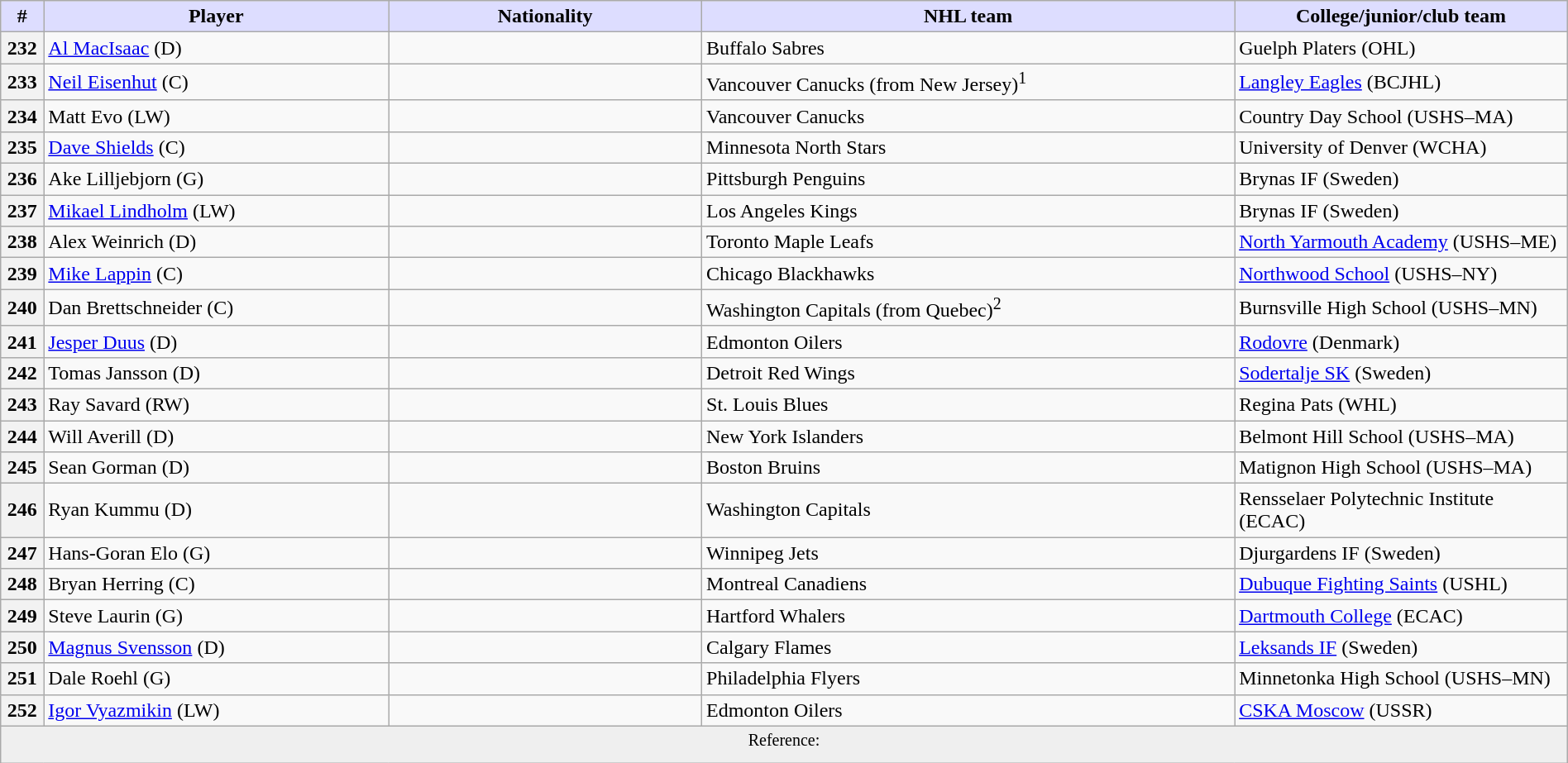<table class="wikitable" style="width: 100%">
<tr>
<th style="background:#ddf; width:2.75%;">#</th>
<th style="background:#ddf; width:22.0%;">Player</th>
<th style="background:#ddf; width:20.0%;">Nationality</th>
<th style="background:#ddf; width:34.0%;">NHL team</th>
<th style="background:#ddf; width:100.0%;">College/junior/club team</th>
</tr>
<tr>
<th>232</th>
<td><a href='#'>Al MacIsaac</a> (D)</td>
<td></td>
<td>Buffalo Sabres</td>
<td>Guelph Platers (OHL)</td>
</tr>
<tr>
<th>233</th>
<td><a href='#'>Neil Eisenhut</a> (C)</td>
<td></td>
<td>Vancouver Canucks (from New Jersey)<sup>1</sup></td>
<td><a href='#'>Langley Eagles</a> (BCJHL)</td>
</tr>
<tr>
<th>234</th>
<td>Matt Evo (LW)</td>
<td></td>
<td>Vancouver Canucks</td>
<td>Country Day School (USHS–MA)</td>
</tr>
<tr>
<th>235</th>
<td><a href='#'>Dave Shields</a> (C)</td>
<td></td>
<td>Minnesota North Stars</td>
<td>University of Denver (WCHA)</td>
</tr>
<tr>
<th>236</th>
<td>Ake Lilljebjorn (G)</td>
<td></td>
<td>Pittsburgh Penguins</td>
<td>Brynas IF (Sweden)</td>
</tr>
<tr>
<th>237</th>
<td><a href='#'>Mikael Lindholm</a> (LW)</td>
<td></td>
<td>Los Angeles Kings</td>
<td>Brynas IF (Sweden)</td>
</tr>
<tr>
<th>238</th>
<td>Alex Weinrich (D)</td>
<td></td>
<td>Toronto Maple Leafs</td>
<td><a href='#'>North Yarmouth Academy</a> (USHS–ME)</td>
</tr>
<tr>
<th>239</th>
<td><a href='#'>Mike Lappin</a> (C)</td>
<td></td>
<td>Chicago Blackhawks</td>
<td><a href='#'>Northwood School</a> (USHS–NY)</td>
</tr>
<tr>
<th>240</th>
<td>Dan Brettschneider (C)</td>
<td></td>
<td>Washington Capitals (from Quebec)<sup>2</sup></td>
<td>Burnsville High School (USHS–MN)</td>
</tr>
<tr>
<th>241</th>
<td><a href='#'>Jesper Duus</a> (D)</td>
<td></td>
<td>Edmonton Oilers</td>
<td><a href='#'>Rodovre</a> (Denmark)</td>
</tr>
<tr>
<th>242</th>
<td>Tomas Jansson (D)</td>
<td></td>
<td>Detroit Red Wings</td>
<td><a href='#'>Sodertalje SK</a> (Sweden)</td>
</tr>
<tr>
<th>243</th>
<td>Ray Savard (RW)</td>
<td></td>
<td>St. Louis Blues</td>
<td>Regina Pats (WHL)</td>
</tr>
<tr>
<th>244</th>
<td>Will Averill (D)</td>
<td></td>
<td>New York Islanders</td>
<td>Belmont Hill School (USHS–MA)</td>
</tr>
<tr>
<th>245</th>
<td>Sean Gorman (D)</td>
<td></td>
<td>Boston Bruins</td>
<td>Matignon High School (USHS–MA)</td>
</tr>
<tr>
<th>246</th>
<td>Ryan Kummu (D)</td>
<td></td>
<td>Washington Capitals</td>
<td>Rensselaer Polytechnic Institute (ECAC)</td>
</tr>
<tr>
<th>247</th>
<td>Hans-Goran Elo (G)</td>
<td></td>
<td>Winnipeg Jets</td>
<td>Djurgardens IF (Sweden)</td>
</tr>
<tr>
<th>248</th>
<td>Bryan Herring (C)</td>
<td></td>
<td>Montreal Canadiens</td>
<td><a href='#'>Dubuque Fighting Saints</a> (USHL)</td>
</tr>
<tr>
<th>249</th>
<td>Steve Laurin (G)</td>
<td></td>
<td>Hartford Whalers</td>
<td><a href='#'>Dartmouth College</a> (ECAC)</td>
</tr>
<tr>
<th>250</th>
<td><a href='#'>Magnus Svensson</a> (D)</td>
<td></td>
<td>Calgary Flames</td>
<td><a href='#'>Leksands IF</a> (Sweden)</td>
</tr>
<tr>
<th>251</th>
<td>Dale Roehl (G)</td>
<td></td>
<td>Philadelphia Flyers</td>
<td>Minnetonka High School (USHS–MN)</td>
</tr>
<tr>
<th>252</th>
<td><a href='#'>Igor Vyazmikin</a> (LW)</td>
<td></td>
<td>Edmonton Oilers</td>
<td><a href='#'>CSKA Moscow</a> (USSR)</td>
</tr>
<tr>
<td align=center colspan="6" bgcolor="#efefef"><sup>Reference:   </sup></td>
</tr>
</table>
